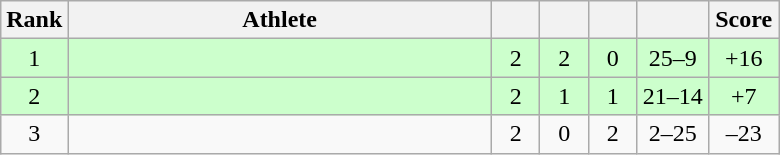<table class="wikitable" style="text-align: center;">
<tr>
<th width=25>Rank</th>
<th width=275>Athlete</th>
<th width=25></th>
<th width=25></th>
<th width=25></th>
<th width=40></th>
<th width=40>Score</th>
</tr>
<tr bgcolor=ccffcc>
<td>1</td>
<td align=left></td>
<td>2</td>
<td>2</td>
<td>0</td>
<td>25–9</td>
<td>+16</td>
</tr>
<tr bgcolor=ccffcc>
<td>2</td>
<td align=left></td>
<td>2</td>
<td>1</td>
<td>1</td>
<td>21–14</td>
<td>+7</td>
</tr>
<tr>
<td>3</td>
<td align=left></td>
<td>2</td>
<td>0</td>
<td>2</td>
<td>2–25</td>
<td>–23</td>
</tr>
</table>
